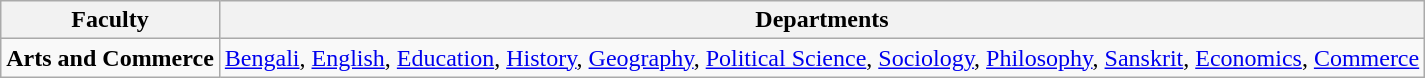<table class="wikitable sortable">
<tr>
<th>Faculty</th>
<th>Departments</th>
</tr>
<tr>
<td><strong>Arts and Commerce</strong></td>
<td><a href='#'>Bengali</a>, <a href='#'>English</a>, <a href='#'>Education</a>, <a href='#'>History</a>, <a href='#'>Geography</a>, <a href='#'>Political Science</a>, <a href='#'>Sociology</a>, <a href='#'>Philosophy</a>, <a href='#'>Sanskrit</a>, <a href='#'>Economics</a>, <a href='#'>Commerce</a></td>
</tr>
</table>
